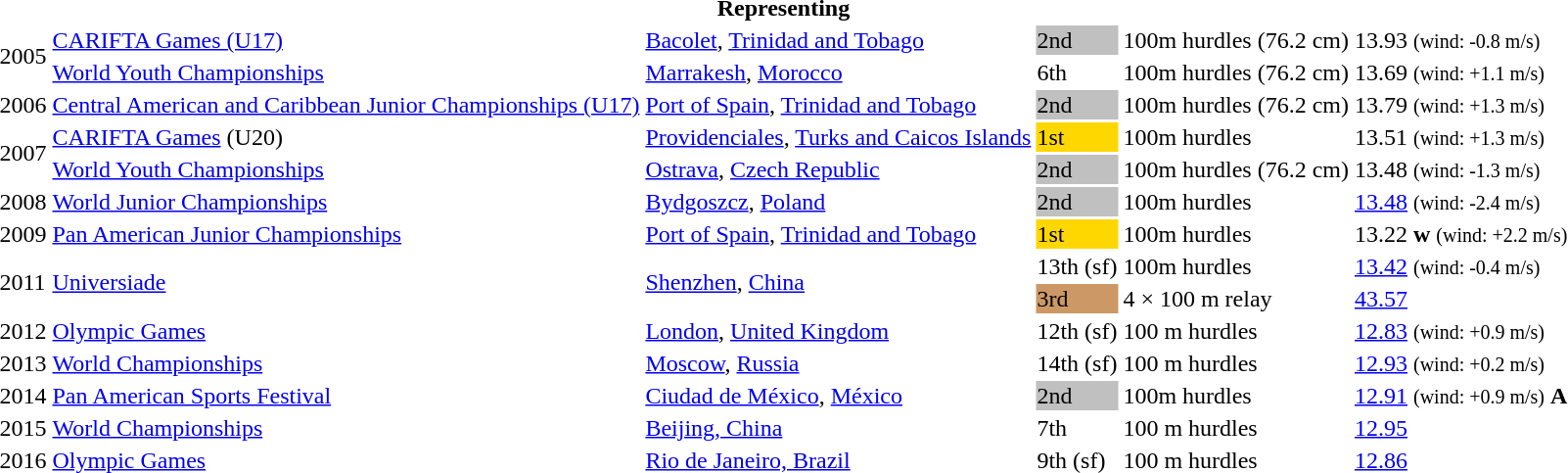<table>
<tr>
<th colspan="6">Representing </th>
</tr>
<tr>
<td rowspan=2>2005</td>
<td><a href='#'>CARIFTA Games (U17)</a></td>
<td><a href='#'>Bacolet</a>, <a href='#'>Trinidad and Tobago</a></td>
<td bgcolor=silver>2nd</td>
<td>100m hurdles (76.2 cm)</td>
<td>13.93 <small>(wind: -0.8 m/s)</small></td>
</tr>
<tr>
<td><a href='#'>World Youth Championships</a></td>
<td><a href='#'>Marrakesh</a>, <a href='#'>Morocco</a></td>
<td>6th</td>
<td>100m hurdles (76.2 cm)</td>
<td>13.69 <small>(wind: +1.1 m/s)</small></td>
</tr>
<tr>
<td>2006</td>
<td><a href='#'>Central American and Caribbean Junior Championships (U17)</a></td>
<td><a href='#'>Port of Spain</a>, <a href='#'>Trinidad and Tobago</a></td>
<td bgcolor=silver>2nd</td>
<td>100m hurdles (76.2 cm)</td>
<td>13.79 <small>(wind: +1.3 m/s)</small></td>
</tr>
<tr>
<td rowspan=2>2007</td>
<td><a href='#'>CARIFTA Games</a> (U20)</td>
<td><a href='#'>Providenciales</a>, <a href='#'>Turks and Caicos Islands</a></td>
<td bgcolor=gold>1st</td>
<td>100m hurdles</td>
<td>13.51 <small>(wind: +1.3 m/s)</small></td>
</tr>
<tr>
<td><a href='#'>World Youth Championships</a></td>
<td><a href='#'>Ostrava</a>, <a href='#'>Czech Republic</a></td>
<td bgcolor=silver>2nd</td>
<td>100m hurdles (76.2 cm)</td>
<td>13.48 <small>(wind: -1.3 m/s)</small></td>
</tr>
<tr>
<td>2008</td>
<td><a href='#'>World Junior Championships</a></td>
<td><a href='#'>Bydgoszcz</a>, <a href='#'>Poland</a></td>
<td bgcolor=silver>2nd</td>
<td>100m hurdles</td>
<td><a href='#'>13.48</a> <small>(wind: -2.4 m/s)</small></td>
</tr>
<tr>
<td>2009</td>
<td><a href='#'>Pan American Junior Championships</a></td>
<td><a href='#'>Port of Spain</a>, <a href='#'>Trinidad and Tobago</a></td>
<td bgcolor=gold>1st</td>
<td>100m hurdles</td>
<td>13.22 <strong>w</strong> <small>(wind: +2.2 m/s)</small></td>
</tr>
<tr>
<td rowspan=2>2011</td>
<td rowspan=2><a href='#'>Universiade</a></td>
<td rowspan=2><a href='#'>Shenzhen</a>, <a href='#'>China</a></td>
<td>13th (sf)</td>
<td>100m hurdles</td>
<td><a href='#'>13.42</a> <small>(wind: -0.4 m/s)</small></td>
</tr>
<tr>
<td bgcolor="cc9966">3rd</td>
<td>4 × 100 m relay</td>
<td><a href='#'>43.57</a></td>
</tr>
<tr>
<td>2012</td>
<td><a href='#'>Olympic Games</a></td>
<td><a href='#'>London</a>, <a href='#'>United Kingdom</a></td>
<td>12th (sf)</td>
<td>100 m hurdles</td>
<td><a href='#'>12.83</a> <small>(wind: +0.9 m/s)</small></td>
</tr>
<tr>
<td>2013</td>
<td><a href='#'>World Championships</a></td>
<td><a href='#'>Moscow</a>, <a href='#'>Russia</a></td>
<td>14th (sf)</td>
<td>100 m hurdles</td>
<td><a href='#'>12.93</a> <small>(wind: +0.2 m/s)</small></td>
</tr>
<tr>
<td>2014</td>
<td><a href='#'>Pan American Sports Festival</a></td>
<td><a href='#'>Ciudad de México</a>, <a href='#'>México</a></td>
<td bgcolor=silver>2nd</td>
<td>100m hurdles</td>
<td><a href='#'>12.91</a> <small>(wind: +0.9 m/s)</small> <strong>A</strong></td>
</tr>
<tr>
<td>2015</td>
<td><a href='#'>World Championships</a></td>
<td><a href='#'>Beijing, China</a></td>
<td>7th</td>
<td>100 m hurdles</td>
<td><a href='#'>12.95</a></td>
</tr>
<tr>
<td>2016</td>
<td><a href='#'>Olympic Games</a></td>
<td><a href='#'>Rio de Janeiro, Brazil</a></td>
<td>9th (sf)</td>
<td>100 m hurdles</td>
<td><a href='#'>12.86</a></td>
</tr>
</table>
